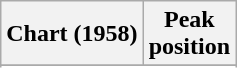<table class="wikitable sortable">
<tr>
<th align="left">Chart (1958)</th>
<th style="text-align:center;">Peak<br>position</th>
</tr>
<tr>
</tr>
<tr>
</tr>
<tr>
</tr>
</table>
